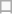<table class="wikitable">
<tr>
<td></td>
</tr>
<tr |>
</tr>
<tr |>
</tr>
<tr>
</tr>
</table>
